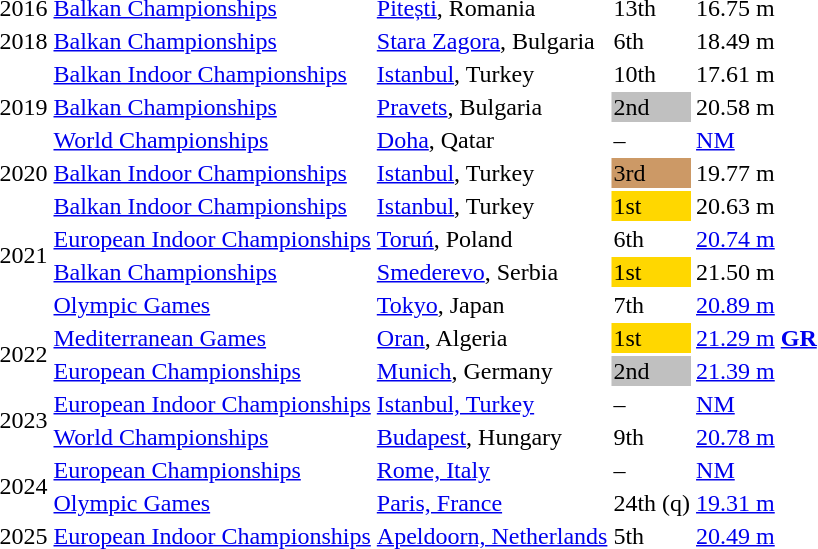<table>
<tr>
<td>2016</td>
<td><a href='#'>Balkan Championships</a></td>
<td><a href='#'>Pitești</a>, Romania</td>
<td>13th</td>
<td>16.75 m</td>
</tr>
<tr>
<td>2018</td>
<td><a href='#'>Balkan Championships</a></td>
<td><a href='#'>Stara Zagora</a>, Bulgaria</td>
<td>6th</td>
<td>18.49 m</td>
</tr>
<tr>
<td rowspan=3>2019</td>
<td><a href='#'>Balkan Indoor Championships</a></td>
<td><a href='#'>Istanbul</a>, Turkey</td>
<td>10th</td>
<td>17.61 m</td>
</tr>
<tr>
<td><a href='#'>Balkan Championships</a></td>
<td><a href='#'>Pravets</a>, Bulgaria</td>
<td bgcolor="silver">2nd</td>
<td>20.58 m</td>
</tr>
<tr>
<td><a href='#'>World Championships</a></td>
<td><a href='#'>Doha</a>, Qatar</td>
<td>–</td>
<td><a href='#'>NM</a></td>
</tr>
<tr>
<td>2020</td>
<td><a href='#'>Balkan Indoor Championships</a></td>
<td><a href='#'>Istanbul</a>, Turkey</td>
<td bgcolor="cc9966">3rd</td>
<td>19.77 m</td>
</tr>
<tr>
<td rowspan=4>2021</td>
<td><a href='#'>Balkan Indoor Championships</a></td>
<td><a href='#'>Istanbul</a>, Turkey</td>
<td bgcolor="gold">1st</td>
<td>20.63 m</td>
</tr>
<tr>
<td><a href='#'>European Indoor Championships</a></td>
<td><a href='#'>Toruń</a>, Poland</td>
<td>6th</td>
<td><a href='#'>20.74 m</a></td>
</tr>
<tr>
<td><a href='#'>Balkan Championships</a></td>
<td><a href='#'>Smederevo</a>, Serbia</td>
<td bgcolor="gold">1st</td>
<td>21.50 m </td>
</tr>
<tr>
<td><a href='#'>Olympic Games</a></td>
<td><a href='#'>Tokyo</a>, Japan</td>
<td>7th</td>
<td><a href='#'>20.89 m</a></td>
</tr>
<tr>
<td rowspan=2>2022</td>
<td><a href='#'>Mediterranean Games</a></td>
<td><a href='#'>Oran</a>, Algeria</td>
<td bgcolor="gold">1st</td>
<td><a href='#'>21.29 m</a> <strong><a href='#'>GR</a></strong></td>
</tr>
<tr>
<td><a href='#'>European Championships</a></td>
<td><a href='#'>Munich</a>, Germany</td>
<td bgcolor="silver">2nd</td>
<td><a href='#'>21.39 m</a></td>
</tr>
<tr>
<td rowspan=2>2023</td>
<td><a href='#'>European Indoor Championships</a></td>
<td><a href='#'>Istanbul, Turkey</a></td>
<td>–</td>
<td><a href='#'>NM</a></td>
</tr>
<tr>
<td><a href='#'>World Championships</a></td>
<td><a href='#'>Budapest</a>, Hungary</td>
<td>9th</td>
<td><a href='#'>20.78 m</a></td>
</tr>
<tr>
<td rowspan=2>2024</td>
<td><a href='#'>European Championships</a></td>
<td><a href='#'>Rome, Italy</a></td>
<td>–</td>
<td><a href='#'>NM</a></td>
</tr>
<tr>
<td><a href='#'>Olympic Games</a></td>
<td><a href='#'>Paris, France</a></td>
<td>24th (q)</td>
<td><a href='#'>19.31 m</a></td>
</tr>
<tr>
<td>2025</td>
<td><a href='#'>European Indoor Championships</a></td>
<td><a href='#'>Apeldoorn, Netherlands</a></td>
<td>5th</td>
<td><a href='#'>20.49 m</a></td>
</tr>
</table>
